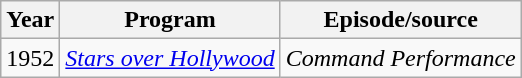<table class="wikitable">
<tr>
<th>Year</th>
<th>Program</th>
<th>Episode/source</th>
</tr>
<tr>
<td>1952</td>
<td><em><a href='#'>Stars over Hollywood</a></em></td>
<td><em>Command Performance</em></td>
</tr>
</table>
